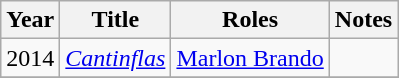<table class="wikitable sortable">
<tr>
<th>Year</th>
<th>Title</th>
<th>Roles</th>
<th>Notes</th>
</tr>
<tr>
<td>2014</td>
<td><em><a href='#'>Cantinflas</a></em></td>
<td><a href='#'>Marlon Brando</a></td>
<td></td>
</tr>
<tr>
</tr>
</table>
